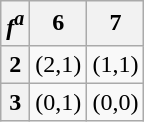<table class="wikitable floatright">
<tr>
<th><em>f<sup>a</sup></em></th>
<th>6</th>
<th>7</th>
</tr>
<tr>
<th>2</th>
<td>(2,1)</td>
<td>(1,1)</td>
</tr>
<tr>
<th>3</th>
<td>(0,1)</td>
<td>(0,0)</td>
</tr>
</table>
